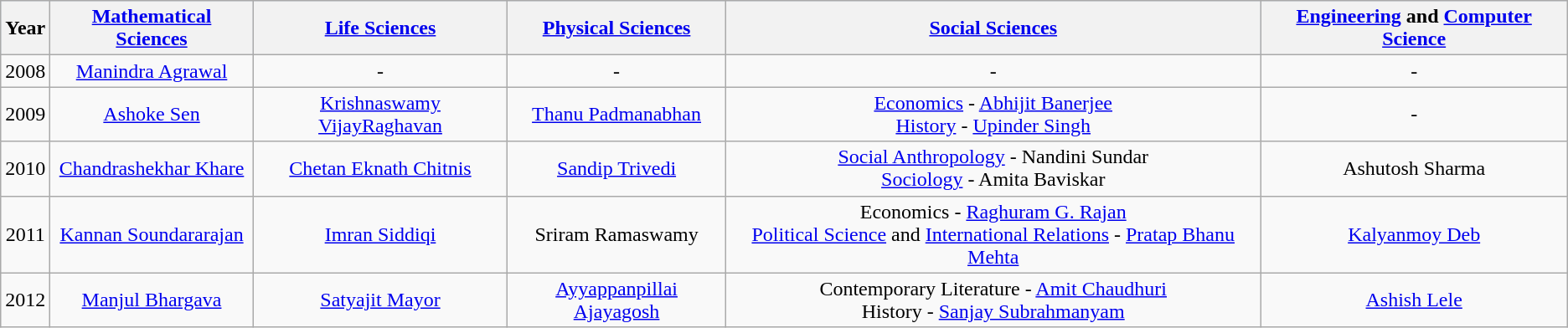<table class="wikitable"  style="text-align: center;">
<tr bgcolor="#d1e4fd";>
<th>Year</th>
<th><a href='#'>Mathematical Sciences</a></th>
<th><a href='#'>Life Sciences</a></th>
<th><a href='#'>Physical Sciences</a></th>
<th><a href='#'>Social Sciences</a></th>
<th><a href='#'>Engineering</a> and <a href='#'>Computer Science</a></th>
</tr>
<tr>
<td>2008</td>
<td><a href='#'>Manindra Agrawal</a></td>
<td>-</td>
<td>-</td>
<td>-</td>
<td>-</td>
</tr>
<tr>
<td>2009</td>
<td><a href='#'>Ashoke Sen</a></td>
<td><a href='#'>Krishnaswamy VijayRaghavan</a></td>
<td><a href='#'>Thanu Padmanabhan</a></td>
<td><a href='#'>Economics</a> - <a href='#'>Abhijit Banerjee</a><br><a href='#'>History</a> - <a href='#'>Upinder Singh</a></td>
<td>-</td>
</tr>
<tr>
<td>2010</td>
<td><a href='#'>Chandrashekhar Khare</a></td>
<td><a href='#'>Chetan Eknath Chitnis</a></td>
<td><a href='#'>Sandip Trivedi</a></td>
<td><a href='#'>Social Anthropology</a> - Nandini Sundar<br><a href='#'>Sociology</a> - Amita Baviskar</td>
<td>Ashutosh Sharma</td>
</tr>
<tr>
<td>2011</td>
<td><a href='#'>Kannan Soundararajan</a></td>
<td><a href='#'>Imran Siddiqi</a></td>
<td>Sriram Ramaswamy</td>
<td>Economics - <a href='#'>Raghuram G. Rajan</a><br><a href='#'>Political Science</a> and <a href='#'>International Relations</a> - <a href='#'>Pratap Bhanu Mehta</a></td>
<td><a href='#'>Kalyanmoy Deb</a></td>
</tr>
<tr>
<td>2012</td>
<td><a href='#'>Manjul Bhargava</a></td>
<td><a href='#'>Satyajit Mayor</a></td>
<td><a href='#'>Ayyappanpillai Ajayagosh</a></td>
<td>Contemporary Literature - <a href='#'>Amit Chaudhuri</a><br>History - <a href='#'>Sanjay Subrahmanyam</a></td>
<td><a href='#'>Ashish Lele</a></td>
</tr>
</table>
